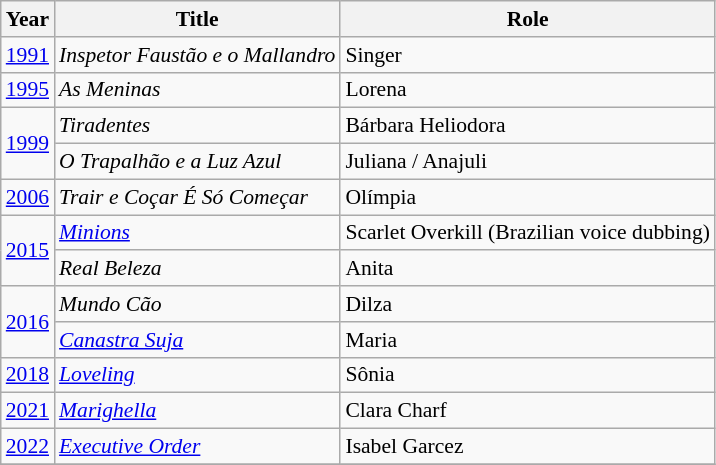<table class="wikitable" style="font-size: 90%;">
<tr>
<th>Year</th>
<th>Title</th>
<th>Role</th>
</tr>
<tr>
<td><a href='#'>1991</a></td>
<td><em>Inspetor Faustão e o Mallandro</em></td>
<td>Singer</td>
</tr>
<tr>
<td><a href='#'>1995</a></td>
<td><em>As Meninas</em></td>
<td>Lorena</td>
</tr>
<tr>
<td rowspan="2"><a href='#'>1999</a></td>
<td><em>Tiradentes</em></td>
<td>Bárbara Heliodora</td>
</tr>
<tr>
<td><em>O Trapalhão e a Luz Azul</em></td>
<td>Juliana / Anajuli</td>
</tr>
<tr>
<td><a href='#'>2006</a></td>
<td><em>Trair e Coçar É Só Começar</em></td>
<td>Olímpia</td>
</tr>
<tr>
<td rowspan="2"><a href='#'>2015</a></td>
<td><em><a href='#'>Minions</a></em></td>
<td>Scarlet Overkill (Brazilian voice dubbing)</td>
</tr>
<tr>
<td><em>Real Beleza</em></td>
<td>Anita</td>
</tr>
<tr>
<td rowspan="2"><a href='#'>2016</a></td>
<td><em>Mundo Cão</em></td>
<td>Dilza</td>
</tr>
<tr>
<td><em><a href='#'>Canastra Suja</a></em></td>
<td>Maria</td>
</tr>
<tr>
<td><a href='#'>2018</a></td>
<td><em><a href='#'>Loveling</a></em></td>
<td>Sônia</td>
</tr>
<tr>
<td><a href='#'>2021</a></td>
<td><em><a href='#'>Marighella</a></em></td>
<td>Clara Charf</td>
</tr>
<tr>
<td><a href='#'>2022</a></td>
<td><em><a href='#'>Executive Order</a></em></td>
<td>Isabel Garcez</td>
</tr>
<tr>
</tr>
</table>
